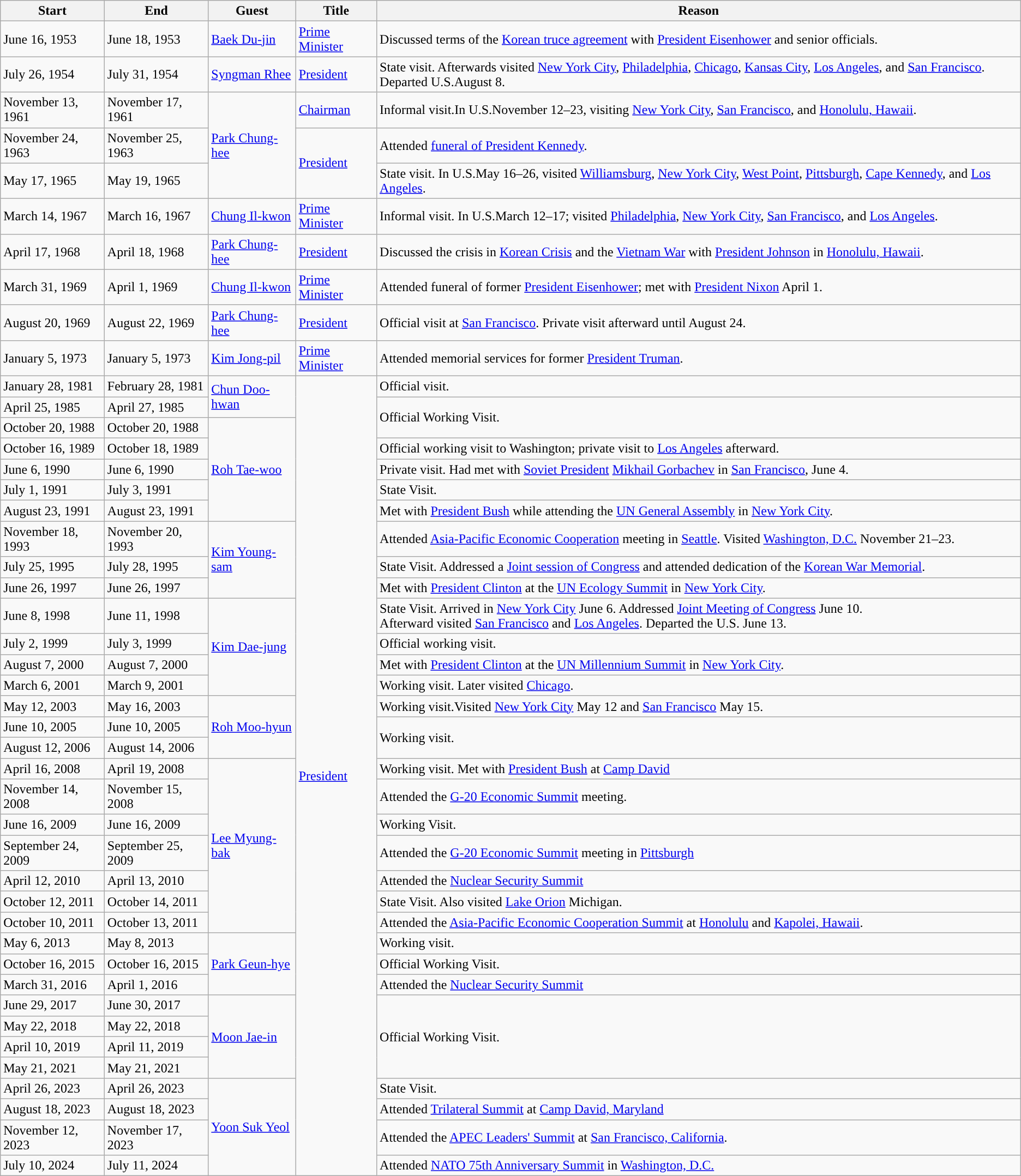<table class="wikitable sortable">
<tr>
<th>Start</th>
<th>End</th>
<th>Guest</th>
<th>Title</th>
<th>Reason</th>
</tr>
<tr>
<td>June 16, 1953</td>
<td>June 18, 1953</td>
<td><a href='#'>Baek Du-jin</a></td>
<td><a href='#'>Prime Minister</a></td>
<td>Discussed terms of the <a href='#'>Korean truce agreement</a> with <a href='#'>President Eisenhower</a> and senior officials.</td>
</tr>
<tr>
<td>July 26, 1954</td>
<td>July 31, 1954</td>
<td><a href='#'>Syngman Rhee</a></td>
<td><a href='#'>President</a></td>
<td>State visit. Afterwards visited <a href='#'>New York City</a>, <a href='#'>Philadelphia</a>, <a href='#'>Chicago</a>, <a href='#'>Kansas City</a>, <a href='#'>Los Angeles</a>, and <a href='#'>San Francisco</a>. Departed U.S.August 8.</td>
</tr>
<tr>
<td>November 13, 1961</td>
<td>November 17, 1961</td>
<td rowspan=3><a href='#'>Park Chung-hee</a></td>
<td><a href='#'>Chairman</a></td>
<td>Informal visit.In U.S.November 12–23, visiting <a href='#'>New York City</a>, <a href='#'>San Francisco</a>, and <a href='#'>Honolulu, Hawaii</a>.</td>
</tr>
<tr>
<td>November 24, 1963</td>
<td>November 25, 1963</td>
<td rowspan=2><a href='#'>President</a></td>
<td>Attended <a href='#'>funeral of President Kennedy</a>.</td>
</tr>
<tr>
<td>May 17, 1965</td>
<td>May 19, 1965</td>
<td>State visit. In U.S.May 16–26, visited <a href='#'>Williamsburg</a>, <a href='#'>New York City</a>, <a href='#'>West Point</a>, <a href='#'>Pittsburgh</a>, <a href='#'>Cape Kennedy</a>, and <a href='#'>Los Angeles</a>.</td>
</tr>
<tr>
<td>March 14, 1967</td>
<td>March 16, 1967</td>
<td><a href='#'>Chung Il-kwon</a></td>
<td><a href='#'>Prime Minister</a></td>
<td>Informal visit. In U.S.March 12–17; visited <a href='#'>Philadelphia</a>, <a href='#'>New York City</a>, <a href='#'>San Francisco</a>, and <a href='#'>Los Angeles</a>.</td>
</tr>
<tr>
<td>April 17, 1968</td>
<td>April 18, 1968</td>
<td><a href='#'>Park Chung-hee</a></td>
<td><a href='#'>President</a></td>
<td>Discussed the crisis in <a href='#'>Korean Crisis</a> and the <a href='#'>Vietnam War</a> with <a href='#'>President Johnson</a> in <a href='#'>Honolulu, Hawaii</a>.</td>
</tr>
<tr>
<td>March 31, 1969</td>
<td>April 1, 1969</td>
<td><a href='#'>Chung Il-kwon</a></td>
<td><a href='#'>Prime Minister</a></td>
<td>Attended funeral of former <a href='#'>President Eisenhower</a>; met with <a href='#'>President Nixon</a> April 1.</td>
</tr>
<tr>
<td>August 20, 1969</td>
<td>August 22, 1969</td>
<td><a href='#'>Park Chung-hee</a></td>
<td><a href='#'>President</a></td>
<td>Official visit at <a href='#'>San Francisco</a>. Private visit afterward until August 24.</td>
</tr>
<tr>
<td>January 5, 1973</td>
<td>January 5, 1973</td>
<td><a href='#'>Kim Jong-pil</a></td>
<td><a href='#'>Prime Minister</a></td>
<td>Attended memorial services for former <a href='#'>President Truman</a>.</td>
</tr>
<tr>
<td>January 28, 1981</td>
<td>February 28, 1981</td>
<td rowspan=2><a href='#'>Chun Doo-hwan</a></td>
<td rowspan=35><a href='#'>President</a></td>
<td>Official visit.</td>
</tr>
<tr>
<td>April 25, 1985</td>
<td>April 27, 1985</td>
<td rowspan=2>Official Working Visit.</td>
</tr>
<tr>
<td>October 20, 1988</td>
<td>October 20, 1988</td>
<td rowspan=5><a href='#'>Roh Tae-woo</a></td>
</tr>
<tr>
<td>October 16, 1989</td>
<td>October 18, 1989</td>
<td>Official working visit to Washington; private visit to <a href='#'>Los Angeles</a> afterward.</td>
</tr>
<tr>
<td>June 6, 1990</td>
<td>June 6, 1990</td>
<td>Private visit. Had met with <a href='#'>Soviet President</a> <a href='#'>Mikhail Gorbachev</a> in <a href='#'>San Francisco</a>, June 4.</td>
</tr>
<tr>
<td>July 1, 1991</td>
<td>July 3, 1991</td>
<td>State Visit.</td>
</tr>
<tr>
<td>August 23, 1991</td>
<td>August 23, 1991</td>
<td>Met with <a href='#'>President Bush</a> while attending the <a href='#'>UN General Assembly</a> in <a href='#'>New York City</a>.</td>
</tr>
<tr>
<td>November 18, 1993</td>
<td>November 20, 1993</td>
<td rowspan=3><a href='#'>Kim Young-sam</a></td>
<td>Attended <a href='#'>Asia-Pacific Economic Cooperation</a> meeting in <a href='#'>Seattle</a>. Visited <a href='#'>Washington, D.C.</a> November 21–23.</td>
</tr>
<tr>
<td>July 25, 1995</td>
<td>July 28, 1995</td>
<td>State Visit. Addressed a <a href='#'>Joint session of Congress</a> and attended dedication of the <a href='#'>Korean War Memorial</a>.</td>
</tr>
<tr>
<td>June 26, 1997</td>
<td>June 26, 1997</td>
<td>Met with <a href='#'>President Clinton</a> at the <a href='#'>UN Ecology Summit</a> in <a href='#'>New York City</a>.</td>
</tr>
<tr>
<td>June 8, 1998</td>
<td>June 11, 1998</td>
<td rowspan=4><a href='#'>Kim Dae-jung</a></td>
<td>State Visit. Arrived in <a href='#'>New York City</a> June 6. Addressed <a href='#'>Joint Meeting of Congress</a> June 10.<br>Afterward visited <a href='#'>San Francisco</a> and <a href='#'>Los Angeles</a>. Departed the U.S. June 13.</td>
</tr>
<tr>
<td>July 2, 1999</td>
<td>July 3, 1999</td>
<td>Official working visit.</td>
</tr>
<tr>
<td>August 7, 2000</td>
<td>August 7, 2000</td>
<td>Met with <a href='#'>President Clinton</a> at the <a href='#'>UN Millennium Summit</a> in <a href='#'>New York City</a>.</td>
</tr>
<tr>
<td>March 6, 2001</td>
<td>March 9, 2001</td>
<td>Working visit. Later visited <a href='#'>Chicago</a>.</td>
</tr>
<tr>
<td>May 12, 2003</td>
<td>May 16, 2003</td>
<td rowspan=3><a href='#'>Roh Moo-hyun</a></td>
<td>Working visit.Visited <a href='#'>New York City</a> May 12 and <a href='#'>San Francisco</a> May 15.</td>
</tr>
<tr>
<td>June 10, 2005</td>
<td>June 10, 2005</td>
<td rowspan=2>Working visit.</td>
</tr>
<tr>
<td>August 12, 2006</td>
<td>August 14, 2006</td>
</tr>
<tr>
<td>April 16, 2008</td>
<td>April 19, 2008</td>
<td rowspan=7><a href='#'>Lee Myung-bak</a></td>
<td>Working visit. Met with <a href='#'>President Bush</a> at <a href='#'>Camp David</a></td>
</tr>
<tr>
<td>November 14, 2008</td>
<td>November 15, 2008</td>
<td>Attended the <a href='#'>G-20 Economic Summit</a> meeting.</td>
</tr>
<tr>
<td>June 16, 2009</td>
<td>June 16, 2009</td>
<td>Working Visit.</td>
</tr>
<tr>
<td>September 24, 2009</td>
<td>September 25, 2009</td>
<td>Attended the <a href='#'>G-20 Economic Summit</a> meeting in <a href='#'>Pittsburgh</a></td>
</tr>
<tr>
<td>April 12, 2010</td>
<td>April 13, 2010</td>
<td>Attended the <a href='#'>Nuclear Security Summit</a></td>
</tr>
<tr>
<td>October 12, 2011</td>
<td>October 14, 2011</td>
<td>State Visit. Also visited <a href='#'>Lake Orion</a> Michigan.</td>
</tr>
<tr>
<td>October 10, 2011</td>
<td>October 13, 2011</td>
<td>Attended the <a href='#'>Asia-Pacific Economic Cooperation Summit</a> at <a href='#'>Honolulu</a> and <a href='#'>Kapolei, Hawaii</a>.</td>
</tr>
<tr>
<td>May 6, 2013</td>
<td>May 8, 2013</td>
<td rowspan=3><a href='#'>Park Geun-hye</a></td>
<td>Working visit.</td>
</tr>
<tr>
<td>October 16, 2015</td>
<td>October 16, 2015</td>
<td>Official Working Visit.</td>
</tr>
<tr>
<td>March 31, 2016</td>
<td>April 1, 2016</td>
<td>Attended the <a href='#'>Nuclear Security Summit</a></td>
</tr>
<tr>
<td>June 29, 2017</td>
<td>June 30, 2017</td>
<td rowspan=4><a href='#'>Moon Jae-in</a></td>
<td rowspan=4>Official Working Visit.</td>
</tr>
<tr>
<td>May 22, 2018</td>
<td>May 22, 2018</td>
</tr>
<tr>
<td>April 10, 2019</td>
<td>April 11, 2019</td>
</tr>
<tr>
<td>May 21, 2021</td>
<td>May 21, 2021</td>
</tr>
<tr>
<td>April 26, 2023</td>
<td>April 26, 2023</td>
<td rowspan=4><a href='#'>Yoon Suk Yeol</a></td>
<td>State Visit.</td>
</tr>
<tr>
<td>August 18, 2023</td>
<td>August 18, 2023</td>
<td>Attended <a href='#'>Trilateral Summit</a> at <a href='#'>Camp David, Maryland</a></td>
</tr>
<tr>
<td>November 12, 2023</td>
<td>November 17, 2023</td>
<td>Attended the <a href='#'>APEC Leaders' Summit</a> at <a href='#'>San Francisco, California</a>.</td>
</tr>
<tr>
<td>July 10, 2024</td>
<td>July 11, 2024</td>
<td>Attended <a href='#'>NATO 75th Anniversary Summit</a> in <a href='#'>Washington, D.C.</a></td>
</tr>
</table>
